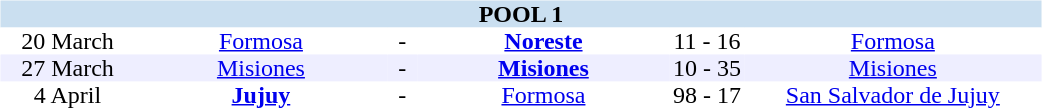<table width=700>
<tr>
<td width=700 valign="top"><br><table border=0 cellspacing=0 cellpadding=0 style="font-size: 100%; border-collapse: collapse;" width=100%>
<tr bgcolor="#CADFF0">
<td style="font-size:100%"; align="center" colspan="6"><strong>POOL 1</strong></td>
</tr>
<tr align=center bgcolor=#FFFFFF>
<td width=90>20 March</td>
<td width=170><a href='#'>Formosa</a></td>
<td width=20>-</td>
<td width=170><strong><a href='#'>Noreste</a></strong></td>
<td width=50>11 - 16</td>
<td width=200><a href='#'>Formosa</a></td>
</tr>
<tr align=center bgcolor=#EEEEFF>
<td width=90>27 March</td>
<td width=170><a href='#'>Misiones</a></td>
<td width=20>-</td>
<td width=170><strong><a href='#'>Misiones</a></strong></td>
<td width=50>10 - 35</td>
<td width=200><a href='#'>Misiones</a></td>
</tr>
<tr align=center bgcolor=#FFFFFF>
<td width=90>4 April</td>
<td width=170><strong><a href='#'>Jujuy</a></strong></td>
<td width=20>-</td>
<td width=170><a href='#'>Formosa</a></td>
<td width=50>98 - 17</td>
<td width=200><a href='#'>San Salvador de Jujuy</a></td>
</tr>
</table>
</td>
</tr>
</table>
